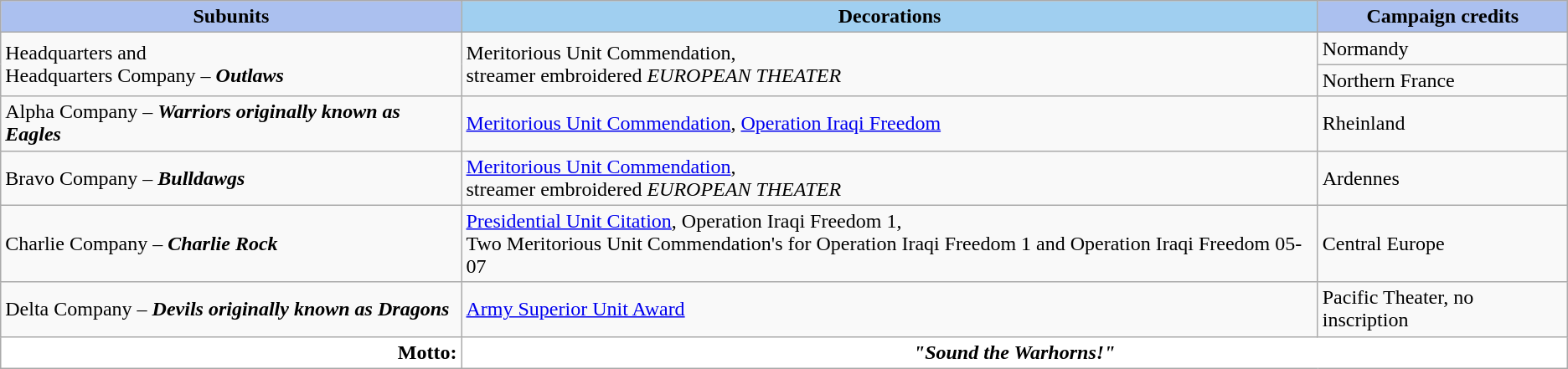<table class="wikitable" style="border:0px" align="center">
<tr>
<th style="background:#ABC0EF; border:0px 0px 0px 0px">Subunits</th>
<th style="background:#A0CFF0; border:0px 0px 0px 0px">Decorations</th>
<th style="background:#ABC0EF; border:0px 0px 0px 0px">Campaign credits</th>
</tr>
<tr>
<td rowspan="2">Headquarters and<br>Headquarters Company – <strong><em>Outlaws</em></strong></td>
<td rowspan="2">Meritorious Unit Commendation, <br>streamer embroidered <em>EUROPEAN THEATER</em></td>
<td>Normandy</td>
</tr>
<tr>
<td>Northern France</td>
</tr>
<tr>
<td>Alpha Company – <strong><em>Warriors originally known as Eagles</em></strong></td>
<td><a href='#'>Meritorious Unit Commendation</a>, <a href='#'>Operation Iraqi Freedom</a></td>
<td>Rheinland</td>
</tr>
<tr>
<td>Bravo Company – <strong><em>Bulldawgs</em></strong></td>
<td><a href='#'>Meritorious Unit Commendation</a>,<br> streamer embroidered <em>EUROPEAN THEATER</em></td>
<td>Ardennes</td>
</tr>
<tr>
<td>Charlie Company – <strong><em>Charlie Rock</em></strong></td>
<td><a href='#'>Presidential Unit Citation</a>, Operation Iraqi Freedom 1,<br>Two Meritorious Unit Commendation's for Operation Iraqi Freedom 1 and Operation Iraqi Freedom 05-07</td>
<td>Central Europe</td>
</tr>
<tr>
<td>Delta Company – <strong><em>Devils originally known as Dragons</em></strong></td>
<td><a href='#'>Army Superior Unit Award</a></td>
<td>Pacific Theater, no inscription</td>
</tr>
<tr>
<td align="right" cell style="background:white; border:0px 0px 0px 0px"><strong>Motto:</strong></td>
<td colspan="2" align="center" cell style="background:white; border:0px 0px 0px 0px"><strong><em>"Sound the Warhorns!"</em></strong></td>
</tr>
</table>
